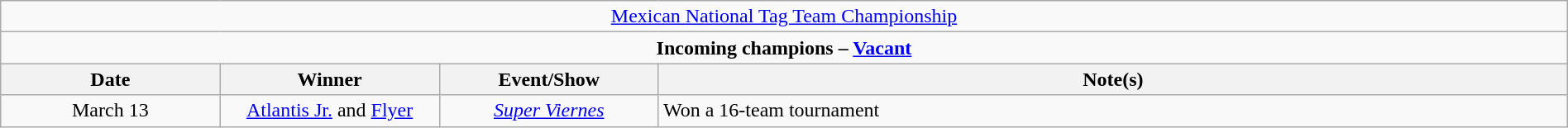<table class="wikitable" style="text-align:center; width:100%;">
<tr>
<td colspan="4" style="text-align: center;"><a href='#'>Mexican National Tag Team Championship</a></td>
</tr>
<tr>
<td colspan="4" style="text-align: center;"><strong>Incoming champions – <a href='#'>Vacant</a></strong></td>
</tr>
<tr>
<th width=14%>Date</th>
<th width=14%>Winner</th>
<th width=14%>Event/Show</th>
<th width=58%>Note(s)</th>
</tr>
<tr>
<td>March 13</td>
<td><a href='#'>Atlantis Jr.</a> and <a href='#'>Flyer</a></td>
<td><em><a href='#'>Super Viernes</a></em></td>
<td align=left>Won a 16-team tournament</td>
</tr>
</table>
